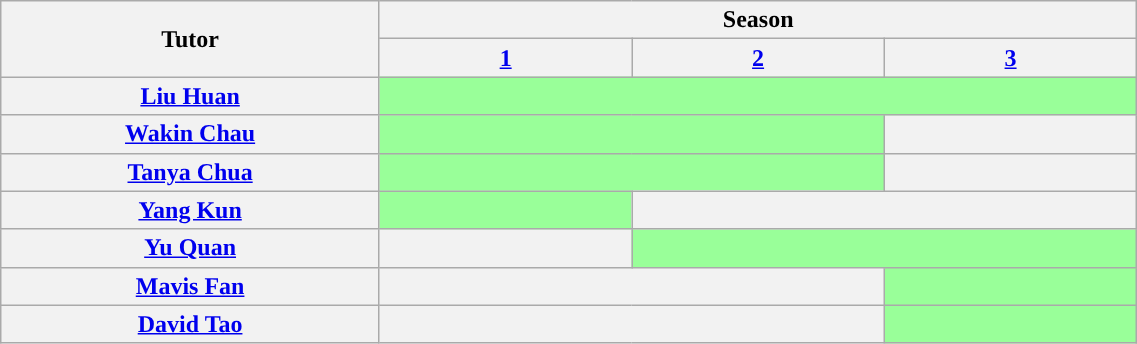<table class="wikitable" style="text-align:center; width:60%;">
<tr>
<th rowspan="2"  width="30%">Tutor</th>
<th colspan=3>Season</th>
</tr>
<tr>
<th ! width="20%"><a href='#'>1</a></th>
<th width="20%"><a href='#'>2</a></th>
<th width="20%"><a href='#'>3</a></th>
</tr>
<tr>
<th><a href='#'>Liu Huan</a></th>
<th colspan="3" style="background:#9F9;"></th>
</tr>
<tr>
<th><a href='#'>Wakin Chau</a></th>
<th colspan="2" style="background:#9F9;"></th>
<th></th>
</tr>
<tr>
<th><a href='#'>Tanya Chua</a></th>
<th colspan="2" style="background:#9F9;"></th>
<th></th>
</tr>
<tr>
<th><a href='#'>Yang Kun</a></th>
<th style="background:#9F9;"></th>
<th colspan="2"></th>
</tr>
<tr>
<th><a href='#'>Yu Quan</a></th>
<th></th>
<th colspan="2" style="background:#9F9;"></th>
</tr>
<tr>
<th><a href='#'>Mavis Fan</a></th>
<th colspan="2"></th>
<th style="background:#9F9;"></th>
</tr>
<tr>
<th><a href='#'>David Tao</a></th>
<th colspan="2"></th>
<th style="background:#9F9;"></th>
</tr>
</table>
